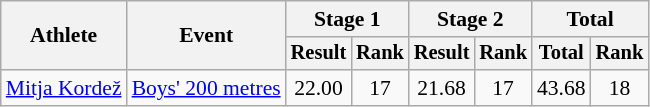<table class="wikitable" style="font-size:90%">
<tr>
<th rowspan=2>Athlete</th>
<th rowspan=2>Event</th>
<th colspan=2>Stage 1</th>
<th colspan=2>Stage 2</th>
<th colspan=2>Total</th>
</tr>
<tr style="font-size:95%">
<th>Result</th>
<th>Rank</th>
<th>Result</th>
<th>Rank</th>
<th>Total</th>
<th>Rank</th>
</tr>
<tr align=center>
<td align=left><a href='#'>Mitja Kordež</a></td>
<td align=left><a href='#'>Boys' 200 metres</a></td>
<td>22.00</td>
<td>17</td>
<td>21.68</td>
<td>17</td>
<td>43.68</td>
<td>18</td>
</tr>
</table>
